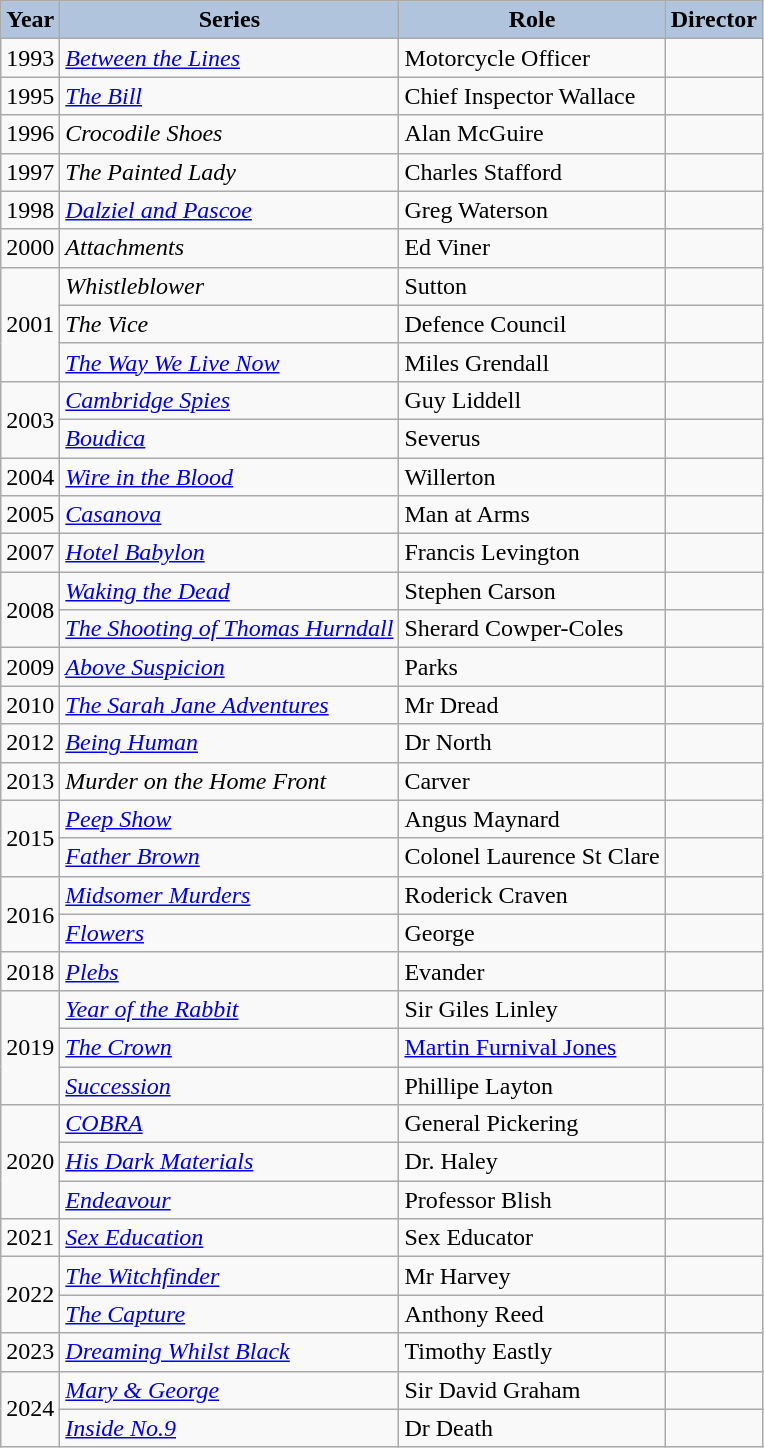<table class="wikitable sortable">
<tr>
<th style="background-color: #B0C4DE;">Year</th>
<th style="background-color: #B0C4DE;">Series</th>
<th style="background-color: #B0C4DE;">Role</th>
<th style="background-color: #B0C4DE;">Director</th>
</tr>
<tr>
<td>1993</td>
<td><em><a href='#'>Between the Lines</a></em></td>
<td>Motorcycle Officer</td>
<td></td>
</tr>
<tr>
<td>1995</td>
<td><em><a href='#'>The Bill</a></em></td>
<td>Chief Inspector Wallace</td>
<td></td>
</tr>
<tr>
<td>1996</td>
<td><em>Crocodile Shoes</em></td>
<td>Alan McGuire</td>
<td></td>
</tr>
<tr>
<td>1997</td>
<td><em>The Painted Lady</em></td>
<td>Charles Stafford</td>
<td></td>
</tr>
<tr>
<td>1998</td>
<td><em><a href='#'>Dalziel and Pascoe</a></em></td>
<td>Greg Waterson</td>
<td></td>
</tr>
<tr>
<td>2000</td>
<td><em>Attachments</em></td>
<td>Ed Viner</td>
<td></td>
</tr>
<tr>
<td rowspan="3">2001</td>
<td><em>Whistleblower</em></td>
<td>Sutton</td>
<td></td>
</tr>
<tr>
<td><em>The Vice</em></td>
<td>Defence Council</td>
<td></td>
</tr>
<tr>
<td><em><a href='#'>The Way We Live Now</a></em></td>
<td>Miles Grendall</td>
<td></td>
</tr>
<tr>
<td rowspan="2">2003</td>
<td><em><a href='#'>Cambridge Spies</a></em></td>
<td>Guy Liddell</td>
<td></td>
</tr>
<tr>
<td><em><a href='#'>Boudica</a></em></td>
<td>Severus</td>
<td></td>
</tr>
<tr>
<td>2004</td>
<td><em><a href='#'>Wire in the Blood</a></em></td>
<td>Willerton</td>
<td></td>
</tr>
<tr>
<td>2005</td>
<td><em><a href='#'>Casanova</a></em></td>
<td>Man at Arms</td>
<td></td>
</tr>
<tr>
<td>2007</td>
<td><em><a href='#'>Hotel Babylon</a></em></td>
<td>Francis Levington</td>
<td></td>
</tr>
<tr>
<td rowspan="2">2008</td>
<td><em><a href='#'>Waking the Dead</a></em></td>
<td>Stephen Carson</td>
<td></td>
</tr>
<tr>
<td><em><a href='#'>The Shooting of Thomas Hurndall</a></em></td>
<td>Sherard Cowper-Coles</td>
<td></td>
</tr>
<tr>
<td>2009</td>
<td><em><a href='#'>Above Suspicion</a></em></td>
<td>Parks</td>
<td></td>
</tr>
<tr>
<td>2010</td>
<td><em><a href='#'>The Sarah Jane Adventures</a></em></td>
<td>Mr Dread</td>
<td></td>
</tr>
<tr>
<td>2012</td>
<td><em><a href='#'>Being Human</a></em></td>
<td>Dr North</td>
<td></td>
</tr>
<tr>
<td>2013</td>
<td><em>Murder on the Home Front</em></td>
<td>Carver</td>
<td></td>
</tr>
<tr>
<td rowspan="2">2015</td>
<td><em><a href='#'>Peep Show</a></em></td>
<td>Angus Maynard</td>
<td></td>
</tr>
<tr>
<td><em><a href='#'>Father Brown</a></em></td>
<td>Colonel Laurence St Clare</td>
<td></td>
</tr>
<tr>
<td rowspan="2">2016</td>
<td><em><a href='#'>Midsomer Murders</a></em></td>
<td>Roderick Craven</td>
<td></td>
</tr>
<tr>
<td><em><a href='#'>Flowers</a></em></td>
<td>George</td>
<td></td>
</tr>
<tr>
<td>2018</td>
<td><em><a href='#'>Plebs</a></em></td>
<td>Evander</td>
<td></td>
</tr>
<tr>
<td rowspan="3">2019</td>
<td><em><a href='#'>Year of the Rabbit</a></em></td>
<td>Sir Giles Linley</td>
<td></td>
</tr>
<tr>
<td><em><a href='#'>The Crown</a></em></td>
<td><a href='#'>Martin Furnival Jones</a></td>
<td></td>
</tr>
<tr>
<td><a href='#'><em>Succession</em></a></td>
<td>Phillipe Layton</td>
<td></td>
</tr>
<tr>
<td rowspan="3">2020</td>
<td><em><a href='#'>COBRA</a></em></td>
<td>General Pickering</td>
<td></td>
</tr>
<tr>
<td><em><a href='#'>His Dark Materials</a></em></td>
<td>Dr. Haley</td>
<td></td>
</tr>
<tr>
<td><em><a href='#'>Endeavour</a></em></td>
<td>Professor Blish</td>
<td></td>
</tr>
<tr>
<td>2021</td>
<td><em><a href='#'>Sex Education</a></em></td>
<td>Sex Educator</td>
<td></td>
</tr>
<tr>
<td rowspan="2">2022</td>
<td><a href='#'><em>The Witchfinder</em></a></td>
<td>Mr Harvey</td>
<td></td>
</tr>
<tr>
<td><a href='#'><em>The Capture</em></a></td>
<td>Anthony Reed</td>
<td></td>
</tr>
<tr>
<td>2023</td>
<td><em><a href='#'>Dreaming Whilst Black</a></em></td>
<td>Timothy Eastly</td>
<td></td>
</tr>
<tr>
<td rowspan="2">2024</td>
<td><em><a href='#'>Mary & George</a></em></td>
<td>Sir David Graham</td>
<td></td>
</tr>
<tr>
<td><em><a href='#'>Inside No.9</a></em></td>
<td>Dr Death</td>
</tr>
</table>
